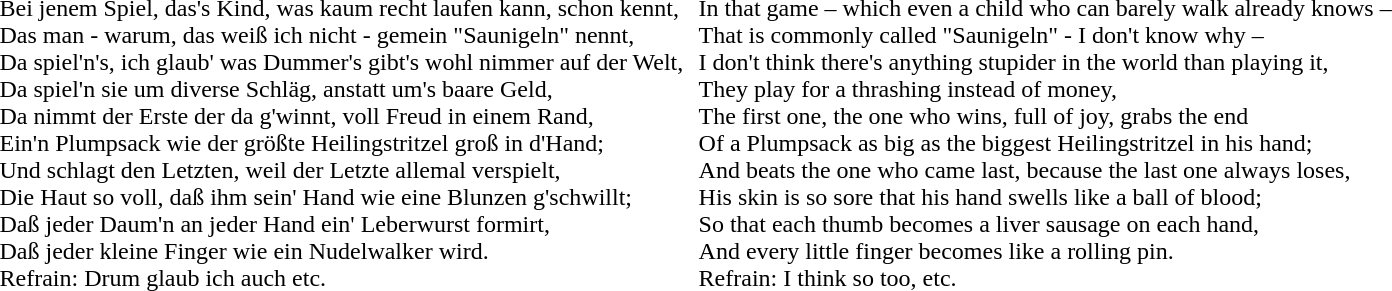<table style="background:transparent;">
<tr>
<td width="50%" style="vertical-align:top"><br><div><br>Bei jenem Spiel, das's Kind, was kaum recht laufen kann, schon kennt,<br>
Das man - warum, das weiß ich nicht - gemein "Saunigeln" nennt,<br>
Da spiel'n's, ich glaub' was Dummer's gibt's wohl nimmer auf der Welt,<br>
Da spiel'n sie um diverse Schläg, anstatt um's baare Geld,<br>
Da nimmt der Erste der da g'winnt, voll Freud in einem Rand,<br>
Ein'n Plumpsack wie der größte Heilingstritzel groß in d'Hand;<br>
Und schlagt den Letzten, weil der Letzte allemal verspielt,<br>
Die Haut so voll, daß ihm sein' Hand wie eine Blunzen g'schwillt;<br>
Daß jeder Daum'n an jeder Hand ein' Leberwurst formirt,<br>
Daß jeder kleine Finger wie ein Nudelwalker wird.<br>Refrain: Drum glaub ich auch etc.<br></div></td>
<td width="50%" style="vertical-align:top"><br>
<div><br>In that game – which even a child who can barely walk already knows –<br>
That is commonly called "Saunigeln" - I don't know why –<br>
I don't think there's anything stupider in the world than playing it,<br>
They play for a thrashing instead of money,<br>
The first one, the one who wins, full of joy, grabs the end<br>
Of a Plumpsack as big as the biggest Heilingstritzel in his hand;<br>
And beats the one who came last, because the last one always loses,<br>
His skin is so sore that his hand swells like a ball of blood;<br>
So that each thumb becomes a liver sausage on each hand,<br>
And every little finger becomes like a rolling pin.<br>Refrain: I think so too, etc.
</div></td>
</tr>
</table>
